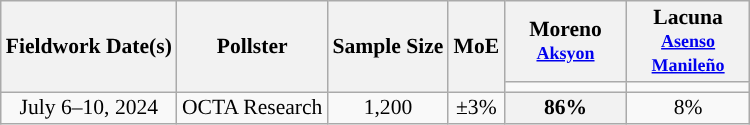<table class="wikitable" style="text-align:center;font-size:90%;line-height:15px">
<tr>
<th rowspan="2">Fieldwork Date(s)</th>
<th rowspan="2">Pollster</th>
<th rowspan="2">Sample Size</th>
<th rowspan="2">MoE</th>
<th style="width:75px;">Moreno<br><small><a href='#'>Aksyon</a></small></th>
<th style="width:75px;">Lacuna<br><small><a href='#'>Asenso Manileño</a></small></th>
</tr>
<tr>
<td style="background:"></td>
<td style="background:"></td>
</tr>
<tr>
<td>July 6–10, 2024</td>
<td>OCTA Research</td>
<td>1,200</td>
<td>±3%</td>
<th style="background-color:#">86%</th>
<td>8%</td>
</tr>
</table>
